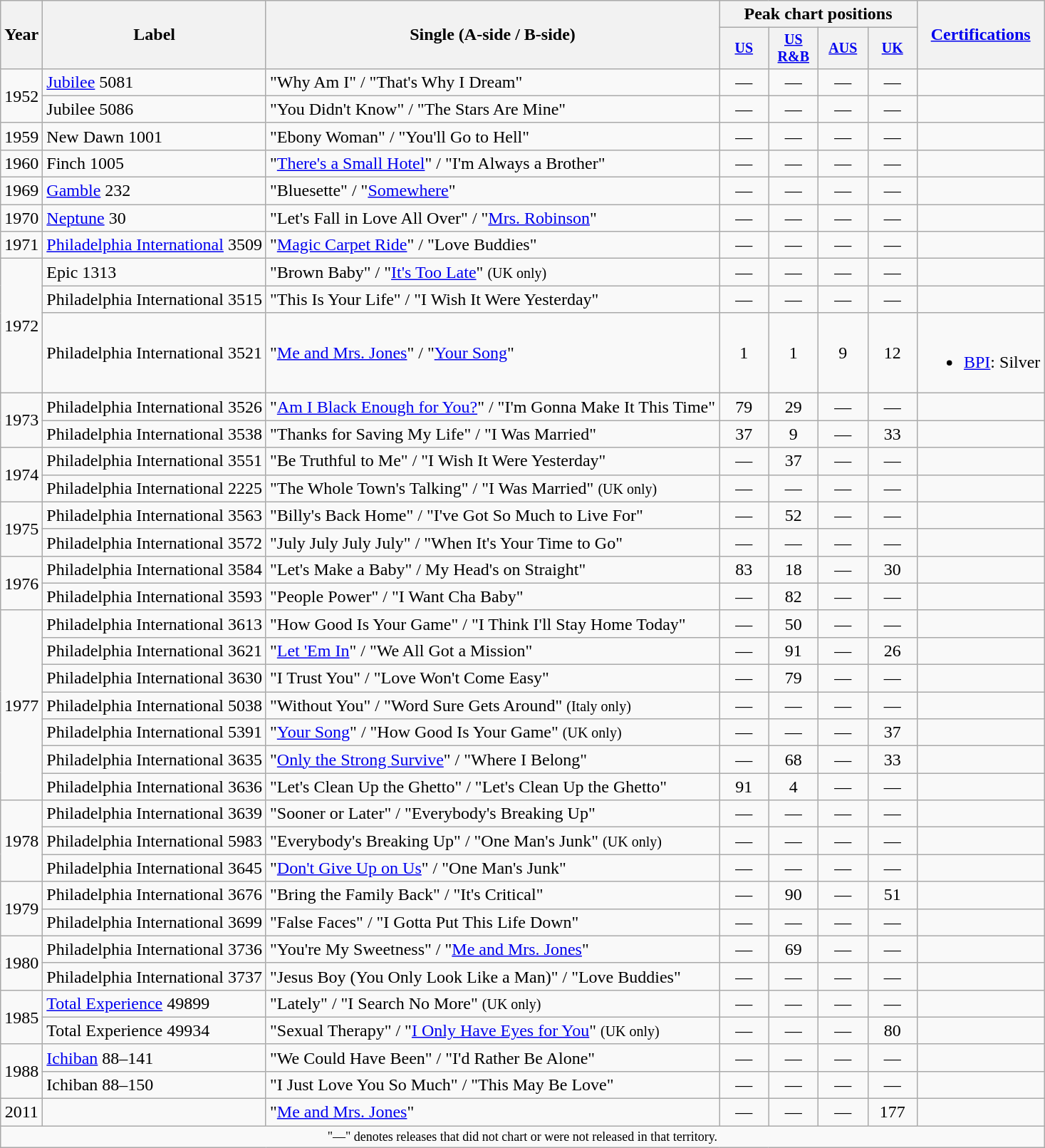<table class="wikitable" style="text-align:center;">
<tr>
<th rowspan="2">Year</th>
<th rowspan="2">Label</th>
<th rowspan="2">Single (A-side / B-side)</th>
<th colspan="4">Peak chart positions</th>
<th rowspan="2"><a href='#'>Certifications</a></th>
</tr>
<tr style="font-size:smaller;">
<th style="width:40px;"><a href='#'>US</a><br></th>
<th style="width:40px;"><a href='#'>US<br>R&B</a><br></th>
<th style="width:40px;"><a href='#'>AUS</a><br></th>
<th style="width:40px;"><a href='#'>UK</a><br></th>
</tr>
<tr>
<td rowspan="2">1952</td>
<td style="text-align:left;"><a href='#'>Jubilee</a> 5081</td>
<td style="text-align:left;">"Why Am I" / "That's Why I Dream"</td>
<td>—</td>
<td>—</td>
<td>—</td>
<td>—</td>
<td></td>
</tr>
<tr>
<td style="text-align:left;">Jubilee 5086</td>
<td style="text-align:left;">"You Didn't Know" / "The Stars Are Mine"</td>
<td>—</td>
<td>—</td>
<td>—</td>
<td>—</td>
<td></td>
</tr>
<tr>
<td>1959</td>
<td style="text-align:left;">New Dawn 1001</td>
<td style="text-align:left;">"Ebony Woman" / "You'll Go to Hell"</td>
<td>—</td>
<td>—</td>
<td>—</td>
<td>—</td>
<td></td>
</tr>
<tr>
<td>1960</td>
<td style="text-align:left;">Finch 1005</td>
<td style="text-align:left;">"<a href='#'>There's a Small Hotel</a>" / "I'm Always a Brother"</td>
<td>—</td>
<td>—</td>
<td>—</td>
<td>—</td>
<td></td>
</tr>
<tr>
<td>1969</td>
<td style="text-align:left;"><a href='#'>Gamble</a> 232</td>
<td style="text-align:left;">"Bluesette" / "<a href='#'>Somewhere</a>"</td>
<td>—</td>
<td>—</td>
<td>—</td>
<td>—</td>
<td></td>
</tr>
<tr>
<td>1970</td>
<td style="text-align:left;"><a href='#'>Neptune</a> 30</td>
<td style="text-align:left;">"Let's Fall in Love All Over" / "<a href='#'>Mrs. Robinson</a>"</td>
<td>—</td>
<td>—</td>
<td>—</td>
<td>—</td>
<td></td>
</tr>
<tr>
<td>1971</td>
<td style="text-align:left;"><a href='#'>Philadelphia International</a> 3509</td>
<td style="text-align:left;">"<a href='#'>Magic Carpet Ride</a>" / "Love Buddies"</td>
<td>—</td>
<td>—</td>
<td>—</td>
<td>—</td>
<td></td>
</tr>
<tr>
<td rowspan="3">1972</td>
<td style="text-align:left;">Epic 1313</td>
<td style="text-align:left;">"Brown Baby" / "<a href='#'>It's Too Late</a>" <small>(UK only)</small></td>
<td>—</td>
<td>—</td>
<td>—</td>
<td>—</td>
<td></td>
</tr>
<tr>
<td style="text-align:left;">Philadelphia International 3515</td>
<td style="text-align:left;">"This Is Your Life" / "I Wish It Were Yesterday"</td>
<td>—</td>
<td>—</td>
<td>—</td>
<td>—</td>
<td></td>
</tr>
<tr>
<td style="text-align:left;">Philadelphia International 3521</td>
<td style="text-align:left;">"<a href='#'>Me and Mrs. Jones</a>" / "<a href='#'>Your Song</a>"</td>
<td>1</td>
<td>1</td>
<td>9</td>
<td>12</td>
<td><br><ul><li><a href='#'>BPI</a>: Silver</li></ul></td>
</tr>
<tr>
<td rowspan="2">1973</td>
<td style="text-align:left;">Philadelphia International 3526</td>
<td style="text-align:left;">"<a href='#'>Am I Black Enough for You?</a>" / "I'm Gonna Make It This Time"</td>
<td>79</td>
<td>29</td>
<td>—</td>
<td>—</td>
<td></td>
</tr>
<tr>
<td style="text-align:left;">Philadelphia International 3538</td>
<td style="text-align:left;">"Thanks for Saving My Life" / "I Was Married"</td>
<td>37</td>
<td>9</td>
<td>—</td>
<td>33</td>
<td></td>
</tr>
<tr>
<td rowspan="2">1974</td>
<td style="text-align:left;">Philadelphia International 3551</td>
<td style="text-align:left;">"Be Truthful to Me" / "I Wish It Were Yesterday"</td>
<td>—</td>
<td>37</td>
<td>—</td>
<td>—</td>
<td></td>
</tr>
<tr>
<td style="text-align:left;">Philadelphia International 2225</td>
<td style="text-align:left;">"The Whole Town's Talking" / "I Was Married" <small>(UK only)</small></td>
<td>—</td>
<td>—</td>
<td>—</td>
<td>—</td>
<td></td>
</tr>
<tr>
<td rowspan="2">1975</td>
<td style="text-align:left;">Philadelphia International 3563</td>
<td style="text-align:left;">"Billy's Back Home" / "I've Got So Much to Live For"</td>
<td>—</td>
<td>52</td>
<td>—</td>
<td>—</td>
<td></td>
</tr>
<tr>
<td style="text-align:left;">Philadelphia International 3572</td>
<td style="text-align:left;">"July July July July" / "When It's Your Time to Go"</td>
<td>—</td>
<td>—</td>
<td>—</td>
<td>—</td>
<td></td>
</tr>
<tr>
<td rowspan="2">1976</td>
<td style="text-align:left;">Philadelphia International 3584</td>
<td style="text-align:left;">"Let's Make a Baby" / My Head's on Straight"</td>
<td>83</td>
<td>18</td>
<td>—</td>
<td>30</td>
<td></td>
</tr>
<tr>
<td style="text-align:left;">Philadelphia International 3593</td>
<td style="text-align:left;">"People Power" / "I Want Cha Baby"</td>
<td>—</td>
<td>82</td>
<td>—</td>
<td>—</td>
<td></td>
</tr>
<tr>
<td rowspan="7">1977</td>
<td style="text-align:left;">Philadelphia International 3613</td>
<td style="text-align:left;">"How Good Is Your Game" / "I Think I'll Stay Home Today"</td>
<td>—</td>
<td>50</td>
<td>—</td>
<td>—</td>
<td></td>
</tr>
<tr>
<td style="text-align:left;">Philadelphia International 3621</td>
<td style="text-align:left;">"<a href='#'>Let 'Em In</a>" / "We All Got a Mission"</td>
<td>—</td>
<td>91</td>
<td>—</td>
<td>26</td>
<td></td>
</tr>
<tr>
<td style="text-align:left;">Philadelphia International 3630</td>
<td style="text-align:left;">"I Trust You" / "Love Won't Come Easy"</td>
<td>—</td>
<td>79</td>
<td>—</td>
<td>—</td>
<td></td>
</tr>
<tr>
<td style="text-align:left;">Philadelphia International 5038</td>
<td style="text-align:left;">"Without You" / "Word Sure Gets Around" <small>(Italy only)</small></td>
<td>—</td>
<td>—</td>
<td>—</td>
<td>—</td>
<td></td>
</tr>
<tr>
<td style="text-align:left;">Philadelphia International 5391</td>
<td style="text-align:left;">"<a href='#'>Your Song</a>" / "How Good Is Your Game" <small>(UK only)</small></td>
<td>—</td>
<td>—</td>
<td>—</td>
<td>37</td>
<td></td>
</tr>
<tr>
<td style="text-align:left;">Philadelphia International 3635</td>
<td style="text-align:left;">"<a href='#'>Only the Strong Survive</a>" / "Where I Belong"</td>
<td>—</td>
<td>68</td>
<td>—</td>
<td>33</td>
<td></td>
</tr>
<tr>
<td style="text-align:left;">Philadelphia International 3636</td>
<td style="text-align:left;">"Let's Clean Up the Ghetto" / "Let's Clean Up the Ghetto"</td>
<td>91</td>
<td>4</td>
<td>—</td>
<td>—</td>
<td></td>
</tr>
<tr>
<td rowspan="3">1978</td>
<td style="text-align:left;">Philadelphia International 3639</td>
<td style="text-align:left;">"Sooner or Later" / "Everybody's Breaking Up"</td>
<td>—</td>
<td>—</td>
<td>—</td>
<td>—</td>
<td></td>
</tr>
<tr>
<td style="text-align:left;">Philadelphia International 5983</td>
<td style="text-align:left;">"Everybody's Breaking Up" / "One Man's Junk" <small>(UK only)</small></td>
<td>—</td>
<td>—</td>
<td>—</td>
<td>—</td>
<td></td>
</tr>
<tr>
<td style="text-align:left;">Philadelphia International 3645</td>
<td style="text-align:left;">"<a href='#'>Don't Give Up on Us</a>" / "One Man's Junk"</td>
<td>—</td>
<td>—</td>
<td>—</td>
<td>—</td>
<td></td>
</tr>
<tr>
<td rowspan="2">1979</td>
<td style="text-align:left;">Philadelphia International 3676</td>
<td style="text-align:left;">"Bring the Family Back" / "It's Critical"</td>
<td>—</td>
<td>90</td>
<td>—</td>
<td>51</td>
<td></td>
</tr>
<tr>
<td style="text-align:left;">Philadelphia International 3699</td>
<td style="text-align:left;">"False Faces" / "I Gotta Put This Life Down"</td>
<td>—</td>
<td>—</td>
<td>—</td>
<td>—</td>
<td></td>
</tr>
<tr>
<td rowspan="2">1980</td>
<td style="text-align:left;">Philadelphia International 3736</td>
<td style="text-align:left;">"You're My Sweetness" / "<a href='#'>Me and Mrs. Jones</a>"</td>
<td>—</td>
<td>69</td>
<td>—</td>
<td>—</td>
<td></td>
</tr>
<tr>
<td style="text-align:left;">Philadelphia International 3737</td>
<td style="text-align:left;">"Jesus Boy (You Only Look Like a Man)" / "Love Buddies"</td>
<td>—</td>
<td>—</td>
<td>—</td>
<td>—</td>
<td></td>
</tr>
<tr>
<td rowspan="2">1985</td>
<td style="text-align:left;"><a href='#'>Total Experience</a> 49899</td>
<td style="text-align:left;">"Lately" / "I Search No More" <small>(UK only)</small></td>
<td>—</td>
<td>—</td>
<td>—</td>
<td>—</td>
<td></td>
</tr>
<tr>
<td style="text-align:left;">Total Experience 49934</td>
<td style="text-align:left;">"Sexual Therapy" / "<a href='#'>I Only Have Eyes for You</a>" <small>(UK only)</small></td>
<td>—</td>
<td>—</td>
<td>—</td>
<td>80</td>
<td></td>
</tr>
<tr>
<td rowspan="2">1988</td>
<td style="text-align:left;"><a href='#'>Ichiban</a> 88–141</td>
<td style="text-align:left;">"We Could Have Been" / "I'd Rather Be Alone"</td>
<td>—</td>
<td>—</td>
<td>—</td>
<td>—</td>
<td></td>
</tr>
<tr>
<td style="text-align:left;">Ichiban 88–150</td>
<td style="text-align:left;">"I Just Love You So Much" / "This May Be Love"</td>
<td>—</td>
<td>—</td>
<td>—</td>
<td>—</td>
<td></td>
</tr>
<tr>
<td>2011</td>
<td style="text-align:left;"></td>
<td style="text-align:left;">"<a href='#'>Me and Mrs. Jones</a>"</td>
<td>—</td>
<td>—</td>
<td>—</td>
<td>177</td>
<td></td>
</tr>
<tr>
<td colspan="8" style="text-align:center; font-size:9pt;">"—" denotes releases that did not chart or were not released in that territory.</td>
</tr>
</table>
